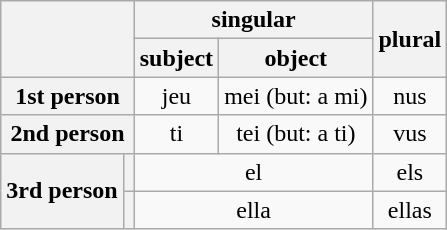<table class="wikitable" style="text-align:center;">
<tr>
<th rowspan="2" colspan="2"></th>
<th colspan="2">singular</th>
<th rowspan="2">plural</th>
</tr>
<tr>
<th>subject</th>
<th>object</th>
</tr>
<tr>
<th colspan="2">1st person</th>
<td>jeu</td>
<td>mei (but: a mi)</td>
<td>nus</td>
</tr>
<tr>
<th colspan="2">2nd person</th>
<td>ti</td>
<td>tei (but: a ti)</td>
<td>vus</td>
</tr>
<tr>
<th rowspan="2">3rd person</th>
<th></th>
<td colspan="2">el</td>
<td>els</td>
</tr>
<tr>
<th></th>
<td colspan="2">ella</td>
<td>ellas</td>
</tr>
</table>
